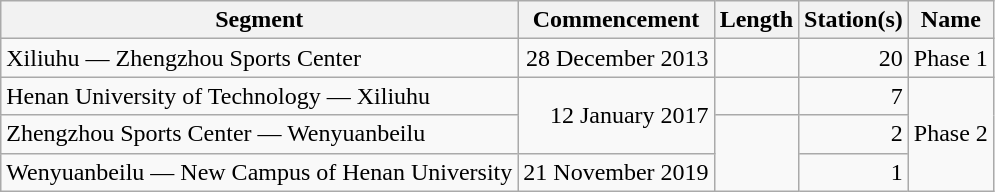<table class="wikitable" style="border-collapse: collapse; text-align: right;">
<tr>
<th>Segment</th>
<th>Commencement</th>
<th>Length</th>
<th>Station(s)</th>
<th>Name</th>
</tr>
<tr>
<td style="text-align: left;">Xiliuhu — Zhengzhou Sports Center</td>
<td>28 December 2013</td>
<td></td>
<td>20</td>
<td style="text-align: left;">Phase 1</td>
</tr>
<tr>
<td style="text-align: left;">Henan University of Technology — Xiliuhu</td>
<td rowspan="2">12 January 2017</td>
<td></td>
<td>7</td>
<td rowspan="3" style="text-align: left;">Phase 2</td>
</tr>
<tr>
<td style="text-align: left;">Zhengzhou Sports Center — Wenyuanbeilu</td>
<td rowspan="2"></td>
<td>2</td>
</tr>
<tr>
<td style="text-align: left;">Wenyuanbeilu — New Campus of Henan University</td>
<td>21 November 2019</td>
<td>1</td>
</tr>
</table>
